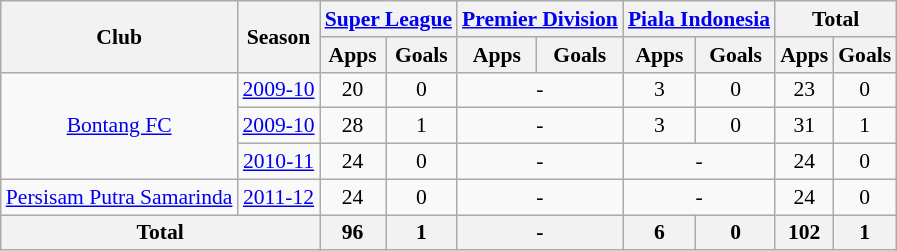<table class="wikitable" style="font-size:90%; text-align:center;">
<tr>
<th rowspan="2">Club</th>
<th rowspan="2">Season</th>
<th colspan="2"><a href='#'>Super League</a></th>
<th colspan="2"><a href='#'>Premier Division</a></th>
<th colspan="2"><a href='#'>Piala Indonesia</a></th>
<th colspan="2">Total</th>
</tr>
<tr>
<th>Apps</th>
<th>Goals</th>
<th>Apps</th>
<th>Goals</th>
<th>Apps</th>
<th>Goals</th>
<th>Apps</th>
<th>Goals</th>
</tr>
<tr>
<td rowspan="3"><a href='#'>Bontang FC</a></td>
<td><a href='#'>2009-10</a></td>
<td>20</td>
<td>0</td>
<td colspan="2">-</td>
<td>3</td>
<td>0</td>
<td>23</td>
<td>0</td>
</tr>
<tr>
<td><a href='#'>2009-10</a></td>
<td>28</td>
<td>1</td>
<td colspan="2">-</td>
<td>3</td>
<td>0</td>
<td>31</td>
<td>1</td>
</tr>
<tr>
<td><a href='#'>2010-11</a></td>
<td>24</td>
<td>0</td>
<td colspan="2">-</td>
<td colspan="2">-</td>
<td>24</td>
<td>0</td>
</tr>
<tr>
<td rowspan="1"><a href='#'>Persisam Putra Samarinda</a></td>
<td><a href='#'>2011-12</a></td>
<td>24</td>
<td>0</td>
<td colspan="2">-</td>
<td colspan="2">-</td>
<td>24</td>
<td>0</td>
</tr>
<tr>
<th colspan="2">Total</th>
<th>96</th>
<th>1</th>
<th colspan="2">-</th>
<th>6</th>
<th>0</th>
<th>102</th>
<th>1</th>
</tr>
</table>
